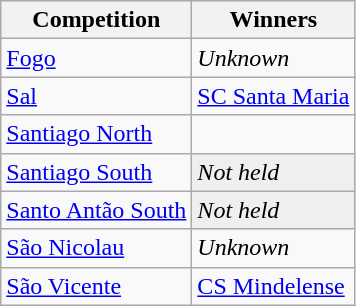<table class="wikitable">
<tr>
<th>Competition</th>
<th>Winners</th>
</tr>
<tr>
<td><a href='#'>Fogo</a></td>
<td><em>Unknown</em></td>
</tr>
<tr>
<td><a href='#'>Sal</a></td>
<td><a href='#'>SC Santa Maria</a></td>
</tr>
<tr>
<td><a href='#'>Santiago North</a></td>
<td></td>
</tr>
<tr>
<td><a href='#'>Santiago South</a></td>
<td bgcolor=EFEFEF><em>Not held</em></td>
</tr>
<tr>
<td><a href='#'>Santo Antão South</a></td>
<td bgcolor=EFEFEF><em>Not held</em></td>
</tr>
<tr>
<td><a href='#'>São Nicolau</a></td>
<td><em>Unknown</em></td>
</tr>
<tr>
<td><a href='#'>São Vicente</a></td>
<td><a href='#'>CS Mindelense</a></td>
</tr>
</table>
